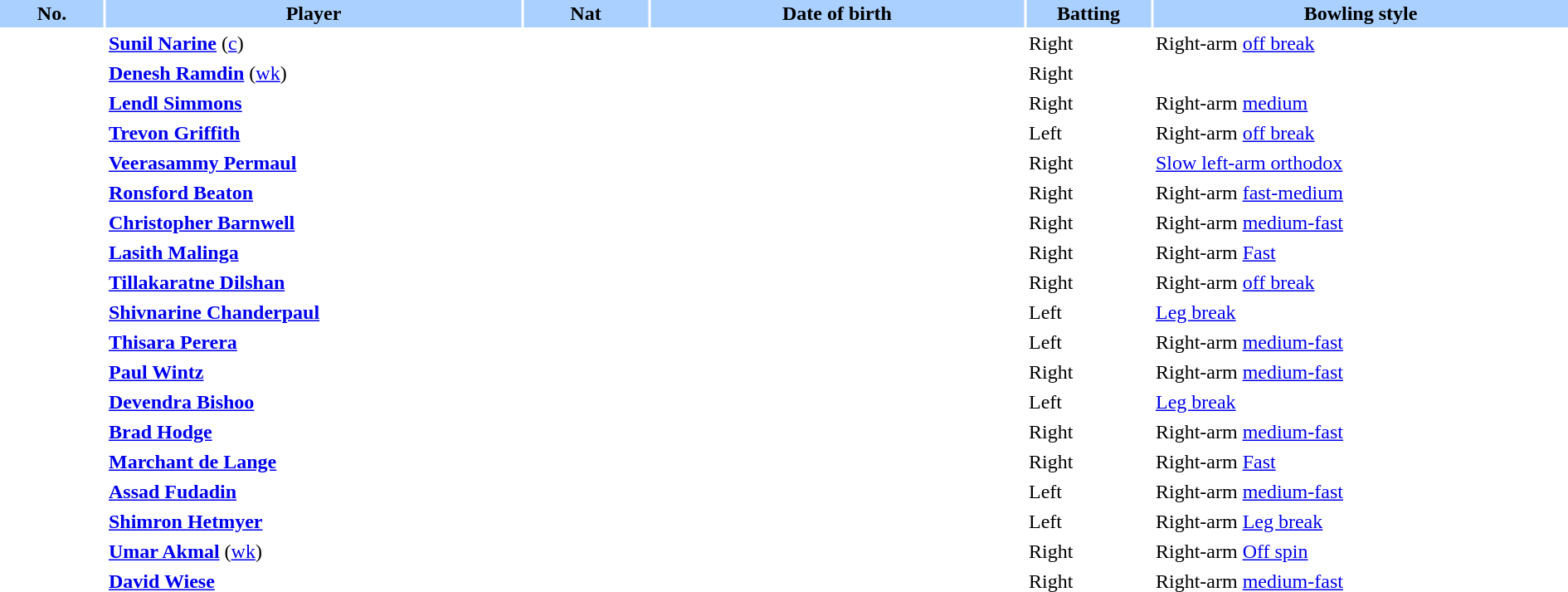<table border="0" cellspacing="2" cellpadding="2" style="width:100%;">
<tr style="background:#aad0ff;">
<th scope="col" style="width:5%;">No.</th>
<th scope="col" style="width:20%;">Player</th>
<th scope="col" style="width:6%;">Nat</th>
<th scope="col" style="width:18%;">Date of birth</th>
<th scope="col" style="width:6%;">Batting</th>
<th scope="col" style="width:20%;">Bowling style</th>
</tr>
<tr>
<td style="text-align:center"></td>
<td><strong><a href='#'>Sunil Narine</a></strong>  (<a href='#'>c</a>)</td>
<td style="text-align:center"></td>
<td></td>
<td>Right</td>
<td>Right-arm <a href='#'>off break</a></td>
</tr>
<tr>
<td style="text-align:center"></td>
<td><strong><a href='#'>Denesh Ramdin</a></strong> (<a href='#'>wk</a>)</td>
<td style="text-align:center"></td>
<td></td>
<td>Right</td>
<td></td>
</tr>
<tr>
<td style="text-align:center"></td>
<td><strong><a href='#'>Lendl Simmons</a></strong></td>
<td style="text-align:center"></td>
<td></td>
<td>Right</td>
<td>Right-arm <a href='#'>medium</a></td>
</tr>
<tr>
<td style="text-align:center"></td>
<td><strong><a href='#'>Trevon Griffith</a></strong></td>
<td style="text-align:center"></td>
<td></td>
<td>Left</td>
<td>Right-arm <a href='#'>off break</a></td>
</tr>
<tr>
<td style="text-align:center"></td>
<td><strong><a href='#'>Veerasammy Permaul</a></strong></td>
<td style="text-align:center"></td>
<td></td>
<td>Right</td>
<td><a href='#'>Slow left-arm orthodox</a></td>
</tr>
<tr>
<td style="text-align:center"></td>
<td><strong><a href='#'>Ronsford Beaton</a></strong></td>
<td style="text-align:center"></td>
<td></td>
<td>Right</td>
<td>Right-arm <a href='#'>fast-medium</a></td>
</tr>
<tr>
<td style="text-align:center"></td>
<td><strong><a href='#'>Christopher Barnwell</a></strong></td>
<td style="text-align:center"></td>
<td></td>
<td>Right</td>
<td>Right-arm <a href='#'>medium-fast</a></td>
</tr>
<tr>
<td style="text-align:center"></td>
<td><strong><a href='#'>Lasith Malinga</a></strong></td>
<td style="text-align:center"></td>
<td></td>
<td>Right</td>
<td>Right-arm <a href='#'>Fast</a></td>
</tr>
<tr>
<td style="text-align:center"></td>
<td><strong><a href='#'>Tillakaratne Dilshan</a></strong></td>
<td style="text-align:center"></td>
<td></td>
<td>Right</td>
<td>Right-arm <a href='#'>off break</a></td>
</tr>
<tr>
<td style="text-align:center"></td>
<td><strong><a href='#'>Shivnarine Chanderpaul</a></strong></td>
<td style="text-align:center"></td>
<td></td>
<td>Left</td>
<td><a href='#'>Leg break</a></td>
</tr>
<tr>
<td style="text-align:center"></td>
<td><strong><a href='#'>Thisara Perera</a></strong></td>
<td style="text-align:center"></td>
<td></td>
<td>Left</td>
<td>Right-arm <a href='#'>medium-fast</a></td>
</tr>
<tr>
<td style="text-align:center"></td>
<td><strong><a href='#'>Paul Wintz</a></strong></td>
<td style="text-align:center"></td>
<td></td>
<td>Right</td>
<td>Right-arm <a href='#'>medium-fast</a></td>
</tr>
<tr>
<td style="text-align:center"></td>
<td><strong><a href='#'>Devendra Bishoo</a></strong></td>
<td style="text-align:center"></td>
<td></td>
<td>Left</td>
<td><a href='#'>Leg break</a></td>
</tr>
<tr>
<td style="text-align:center"></td>
<td><strong><a href='#'>Brad Hodge</a></strong></td>
<td style="text-align:center"></td>
<td></td>
<td>Right</td>
<td>Right-arm <a href='#'>medium-fast</a></td>
</tr>
<tr>
<td style="text-align:center"></td>
<td><strong><a href='#'>Marchant de Lange</a></strong></td>
<td style="text-align:center"></td>
<td></td>
<td>Right</td>
<td>Right-arm <a href='#'>Fast</a></td>
</tr>
<tr>
<td style="text-align:center"></td>
<td><strong><a href='#'>Assad Fudadin</a></strong></td>
<td style="text-align:center"></td>
<td></td>
<td>Left</td>
<td>Right-arm <a href='#'>medium-fast</a></td>
</tr>
<tr>
<td style="text-align:center"></td>
<td><strong><a href='#'>Shimron Hetmyer</a></strong></td>
<td style="text-align:center"></td>
<td></td>
<td>Left</td>
<td>Right-arm <a href='#'>Leg break</a></td>
</tr>
<tr>
<td style="text-align:center"></td>
<td><strong><a href='#'>Umar Akmal</a></strong> (<a href='#'>wk</a>)</td>
<td style="text-align:center"></td>
<td></td>
<td>Right</td>
<td>Right-arm <a href='#'>Off spin</a></td>
</tr>
<tr>
<td style="text-align:center"></td>
<td><strong><a href='#'>David Wiese</a></strong></td>
<td style="text-align:center"></td>
<td></td>
<td>Right</td>
<td>Right-arm <a href='#'>medium-fast</a></td>
</tr>
</table>
